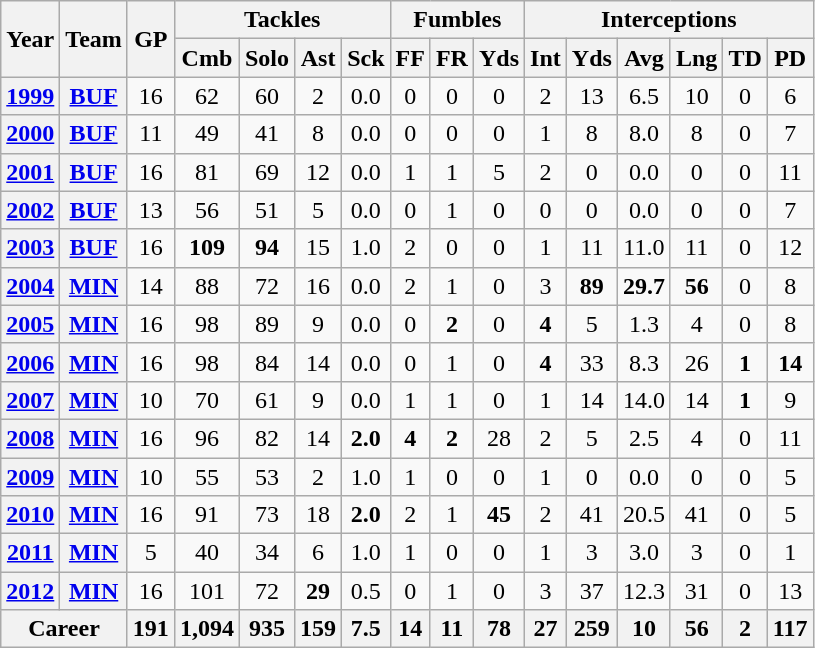<table class="wikitable" style="text-align: center;">
<tr>
<th rowspan="2">Year</th>
<th rowspan="2">Team</th>
<th rowspan="2">GP</th>
<th colspan="4">Tackles</th>
<th colspan="3">Fumbles</th>
<th colspan="6">Interceptions</th>
</tr>
<tr>
<th>Cmb</th>
<th>Solo</th>
<th>Ast</th>
<th>Sck</th>
<th>FF</th>
<th>FR</th>
<th>Yds</th>
<th>Int</th>
<th>Yds</th>
<th>Avg</th>
<th>Lng</th>
<th>TD</th>
<th>PD</th>
</tr>
<tr>
<th><a href='#'>1999</a></th>
<th><a href='#'>BUF</a></th>
<td>16</td>
<td>62</td>
<td>60</td>
<td>2</td>
<td>0.0</td>
<td>0</td>
<td>0</td>
<td>0</td>
<td>2</td>
<td>13</td>
<td>6.5</td>
<td>10</td>
<td>0</td>
<td>6</td>
</tr>
<tr>
<th><a href='#'>2000</a></th>
<th><a href='#'>BUF</a></th>
<td>11</td>
<td>49</td>
<td>41</td>
<td>8</td>
<td>0.0</td>
<td>0</td>
<td>0</td>
<td>0</td>
<td>1</td>
<td>8</td>
<td>8.0</td>
<td>8</td>
<td>0</td>
<td>7</td>
</tr>
<tr>
<th><a href='#'>2001</a></th>
<th><a href='#'>BUF</a></th>
<td>16</td>
<td>81</td>
<td>69</td>
<td>12</td>
<td>0.0</td>
<td>1</td>
<td>1</td>
<td>5</td>
<td>2</td>
<td>0</td>
<td>0.0</td>
<td>0</td>
<td>0</td>
<td>11</td>
</tr>
<tr>
<th><a href='#'>2002</a></th>
<th><a href='#'>BUF</a></th>
<td>13</td>
<td>56</td>
<td>51</td>
<td>5</td>
<td>0.0</td>
<td>0</td>
<td>1</td>
<td>0</td>
<td>0</td>
<td>0</td>
<td>0.0</td>
<td>0</td>
<td>0</td>
<td>7</td>
</tr>
<tr>
<th><a href='#'>2003</a></th>
<th><a href='#'>BUF</a></th>
<td>16</td>
<td><strong>109</strong></td>
<td><strong>94</strong></td>
<td>15</td>
<td>1.0</td>
<td>2</td>
<td>0</td>
<td>0</td>
<td>1</td>
<td>11</td>
<td>11.0</td>
<td>11</td>
<td>0</td>
<td>12</td>
</tr>
<tr>
<th><a href='#'>2004</a></th>
<th><a href='#'>MIN</a></th>
<td>14</td>
<td>88</td>
<td>72</td>
<td>16</td>
<td>0.0</td>
<td>2</td>
<td>1</td>
<td>0</td>
<td>3</td>
<td><strong>89</strong></td>
<td><strong>29.7</strong></td>
<td><strong>56</strong></td>
<td>0</td>
<td>8</td>
</tr>
<tr>
<th><a href='#'>2005</a></th>
<th><a href='#'>MIN</a></th>
<td>16</td>
<td>98</td>
<td>89</td>
<td>9</td>
<td>0.0</td>
<td>0</td>
<td><strong>2</strong></td>
<td>0</td>
<td><strong>4</strong></td>
<td>5</td>
<td>1.3</td>
<td>4</td>
<td>0</td>
<td>8</td>
</tr>
<tr>
<th><a href='#'>2006</a></th>
<th><a href='#'>MIN</a></th>
<td>16</td>
<td>98</td>
<td>84</td>
<td>14</td>
<td>0.0</td>
<td>0</td>
<td>1</td>
<td>0</td>
<td><strong>4</strong></td>
<td>33</td>
<td>8.3</td>
<td>26</td>
<td><strong>1</strong></td>
<td><strong>14</strong></td>
</tr>
<tr>
<th><a href='#'>2007</a></th>
<th><a href='#'>MIN</a></th>
<td>10</td>
<td>70</td>
<td>61</td>
<td>9</td>
<td>0.0</td>
<td>1</td>
<td>1</td>
<td>0</td>
<td>1</td>
<td>14</td>
<td>14.0</td>
<td>14</td>
<td><strong>1</strong></td>
<td>9</td>
</tr>
<tr>
<th><a href='#'>2008</a></th>
<th><a href='#'>MIN</a></th>
<td>16</td>
<td>96</td>
<td>82</td>
<td>14</td>
<td><strong>2.0</strong></td>
<td><strong>4</strong></td>
<td><strong>2</strong></td>
<td>28</td>
<td>2</td>
<td>5</td>
<td>2.5</td>
<td>4</td>
<td>0</td>
<td>11</td>
</tr>
<tr>
<th><a href='#'>2009</a></th>
<th><a href='#'>MIN</a></th>
<td>10</td>
<td>55</td>
<td>53</td>
<td>2</td>
<td>1.0</td>
<td>1</td>
<td>0</td>
<td>0</td>
<td>1</td>
<td>0</td>
<td>0.0</td>
<td>0</td>
<td>0</td>
<td>5</td>
</tr>
<tr>
<th><a href='#'>2010</a></th>
<th><a href='#'>MIN</a></th>
<td>16</td>
<td>91</td>
<td>73</td>
<td>18</td>
<td><strong>2.0</strong></td>
<td>2</td>
<td>1</td>
<td><strong>45</strong></td>
<td>2</td>
<td>41</td>
<td>20.5</td>
<td>41</td>
<td>0</td>
<td>5</td>
</tr>
<tr>
<th><a href='#'>2011</a></th>
<th><a href='#'>MIN</a></th>
<td>5</td>
<td>40</td>
<td>34</td>
<td>6</td>
<td>1.0</td>
<td>1</td>
<td>0</td>
<td>0</td>
<td>1</td>
<td>3</td>
<td>3.0</td>
<td>3</td>
<td>0</td>
<td>1</td>
</tr>
<tr>
<th><a href='#'>2012</a></th>
<th><a href='#'>MIN</a></th>
<td>16</td>
<td>101</td>
<td>72</td>
<td><strong>29</strong></td>
<td>0.5</td>
<td>0</td>
<td>1</td>
<td>0</td>
<td>3</td>
<td>37</td>
<td>12.3</td>
<td>31</td>
<td>0</td>
<td>13</td>
</tr>
<tr>
<th colspan="2">Career</th>
<th>191</th>
<th>1,094</th>
<th>935</th>
<th>159</th>
<th>7.5</th>
<th>14</th>
<th>11</th>
<th>78</th>
<th>27</th>
<th>259</th>
<th>10</th>
<th>56</th>
<th>2</th>
<th>117</th>
</tr>
</table>
